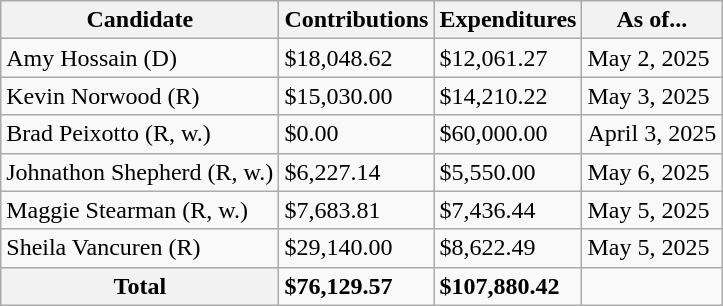<table class="wikitable col2right col3right">
<tr>
<th>Candidate</th>
<th>Contributions</th>
<th>Expenditures</th>
<th>As of...</th>
</tr>
<tr>
<td>Amy Hossain (D)</td>
<td>$18,048.62</td>
<td>$12,061.27</td>
<td>May 2, 2025</td>
</tr>
<tr>
<td>Kevin Norwood (R)</td>
<td>$15,030.00</td>
<td>$14,210.22</td>
<td>May 3, 2025</td>
</tr>
<tr>
<td>Brad Peixotto (R, w.)</td>
<td>$0.00</td>
<td>$60,000.00</td>
<td>April 3, 2025</td>
</tr>
<tr>
<td>Johnathon Shepherd (R, w.)</td>
<td>$6,227.14</td>
<td>$5,550.00</td>
<td>May 6, 2025</td>
</tr>
<tr>
<td>Maggie Stearman (R, w.)</td>
<td>$7,683.81</td>
<td>$7,436.44</td>
<td>May 5, 2025</td>
</tr>
<tr>
<td>Sheila Vancuren (R)</td>
<td>$29,140.00</td>
<td>$8,622.49</td>
<td>May 5, 2025</td>
</tr>
<tr>
<th>Total</th>
<td><strong>$76,129.57</strong></td>
<td><strong>$107,880.42</strong></td>
</tr>
</table>
